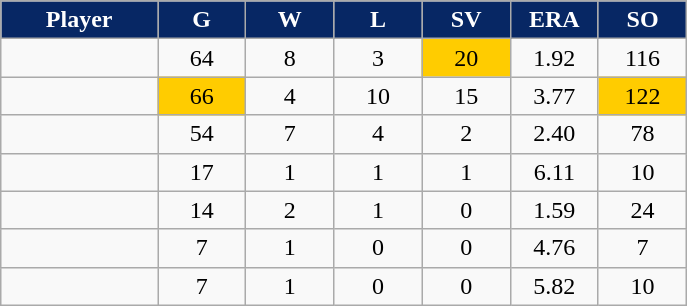<table class="wikitable sortable">
<tr>
<th style="background:#072764;color:white;" width="16%">Player</th>
<th style="background:#072764;color:white;" width="9%">G</th>
<th style="background:#072764;color:white;" width="9%">W</th>
<th style="background:#072764;color:white;" width="9%">L</th>
<th style="background:#072764;color:white;" width="9%">SV</th>
<th style="background:#072764;color:white;" width="9%">ERA</th>
<th style="background:#072764;color:white;" width="9%">SO</th>
</tr>
<tr align="center">
<td></td>
<td>64</td>
<td>8</td>
<td>3</td>
<td bgcolor="#FFCC00">20</td>
<td>1.92</td>
<td>116</td>
</tr>
<tr align="center">
<td></td>
<td bgcolor="#FFCC00">66</td>
<td>4</td>
<td>10</td>
<td>15</td>
<td>3.77</td>
<td bgcolor="#FFCC00">122</td>
</tr>
<tr align="center">
<td></td>
<td>54</td>
<td>7</td>
<td>4</td>
<td>2</td>
<td>2.40</td>
<td>78</td>
</tr>
<tr align="center">
<td></td>
<td>17</td>
<td>1</td>
<td>1</td>
<td>1</td>
<td>6.11</td>
<td>10</td>
</tr>
<tr align="center">
<td></td>
<td>14</td>
<td>2</td>
<td>1</td>
<td>0</td>
<td>1.59</td>
<td>24</td>
</tr>
<tr align="center">
<td></td>
<td>7</td>
<td>1</td>
<td>0</td>
<td>0</td>
<td>4.76</td>
<td>7</td>
</tr>
<tr align="center">
<td></td>
<td>7</td>
<td>1</td>
<td>0</td>
<td>0</td>
<td>5.82</td>
<td>10</td>
</tr>
</table>
